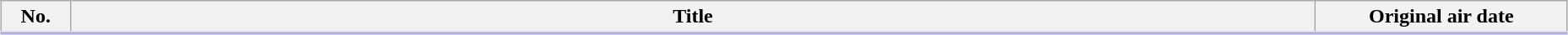<table class="wikitable" style="width:98%; margin:auto; background:#FFF;">
<tr style="border-bottom: 3px solid #CCF;">
<th style="width:3em;">No.</th>
<th>Title</th>
<th style="width:12em;">Original air date</th>
</tr>
<tr>
</tr>
</table>
